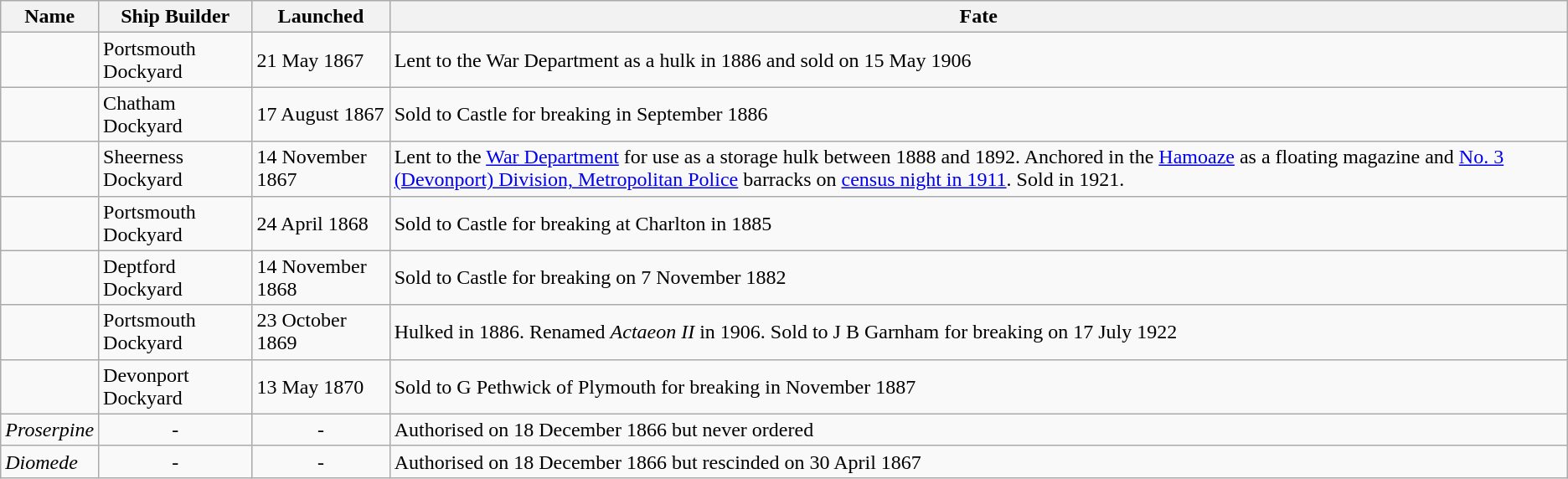<table class="wikitable" style="text-align:left">
<tr>
<th>Name</th>
<th>Ship Builder</th>
<th>Launched</th>
<th>Fate</th>
</tr>
<tr>
<td></td>
<td>Portsmouth Dockyard</td>
<td>21 May 1867</td>
<td>Lent to the War Department as a hulk in 1886 and sold on 15 May 1906</td>
</tr>
<tr>
<td></td>
<td>Chatham Dockyard</td>
<td>17 August 1867</td>
<td>Sold to Castle for breaking in September 1886</td>
</tr>
<tr>
<td></td>
<td>Sheerness Dockyard</td>
<td>14 November 1867</td>
<td>Lent to the <a href='#'>War Department</a> for use as a storage hulk between 1888 and 1892.  Anchored in the <a href='#'>Hamoaze</a> as a floating magazine and <a href='#'>No. 3 (Devonport) Division, Metropolitan Police</a> barracks on <a href='#'>census night in 1911</a>. Sold in 1921.</td>
</tr>
<tr>
<td></td>
<td>Portsmouth Dockyard</td>
<td>24 April 1868</td>
<td>Sold to Castle for breaking at Charlton in 1885</td>
</tr>
<tr>
<td></td>
<td>Deptford Dockyard</td>
<td>14 November 1868</td>
<td>Sold to Castle for breaking on 7 November 1882</td>
</tr>
<tr>
<td></td>
<td>Portsmouth Dockyard</td>
<td>23 October 1869</td>
<td>Hulked in 1886. Renamed <em>Actaeon II</em> in 1906. Sold to J B Garnham for breaking on 17 July 1922</td>
</tr>
<tr>
<td></td>
<td>Devonport Dockyard</td>
<td>13 May 1870</td>
<td>Sold to G Pethwick of Plymouth for breaking in November 1887</td>
</tr>
<tr>
<td><em>Proserpine</em></td>
<td align="center">-</td>
<td align="center">-</td>
<td>Authorised on 18 December 1866 but never ordered</td>
</tr>
<tr>
<td><em>Diomede</em></td>
<td align="center">-</td>
<td align="center">-</td>
<td>Authorised on 18 December 1866 but rescinded on 30 April 1867</td>
</tr>
</table>
